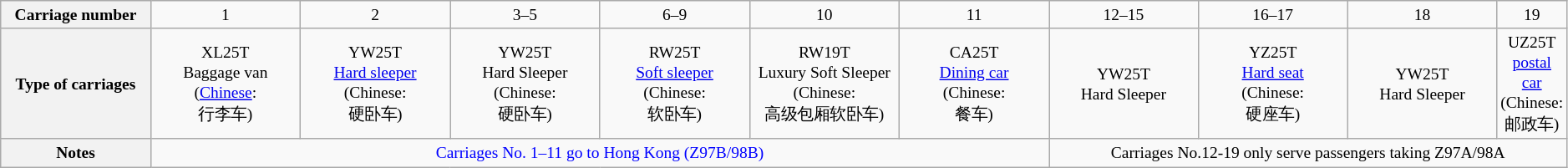<table class="wikitable" style="text-align: center; font-size: small;">
<tr>
<th>Carriage number</th>
<td>1</td>
<td>2</td>
<td>3–5</td>
<td>6–9</td>
<td>10</td>
<td>11</td>
<td>12–15</td>
<td>16–17</td>
<td>18</td>
<td>19</td>
</tr>
<tr>
<th style="width: 10%;">Type of carriages</th>
<td style="width: 10%;">XL25T<br>Baggage van<br>(<a href='#'>Chinese</a>:<br>行李车)</td>
<td style="width: 10%;">YW25T<br><a href='#'>Hard sleeper</a><br>(Chinese:<br>硬卧车)</td>
<td style="width: 10%;">YW25T<br>Hard Sleeper<br>(Chinese:<br>硬卧车)</td>
<td style="width: 10%;">RW25T<br><a href='#'>Soft sleeper</a><br>(Chinese:<br>软卧车)</td>
<td style="width: 10%;">RW19T<br>Luxury Soft Sleeper<br>(Chinese:<br>高级包厢软卧车)</td>
<td style="width: 10%;">CA25T<br><a href='#'>Dining car</a><br>(Chinese:<br>餐车)</td>
<td style="width: 10%;">YW25T<br>Hard Sleeper<br></td>
<td style="width: 10%;">YZ25T<br><a href='#'>Hard seat</a><br>(Chinese:<br>硬座车)</td>
<td style="width: 10%;">YW25T<br>Hard Sleeper</td>
<td style="width: 10%;">UZ25T<br><a href='#'>postal car</a><br>(Chinese:<br>邮政车)</td>
</tr>
<tr>
<th>Notes</th>
<td colspan=6 style="color:blue;">Carriages No. 1–11 go to Hong Kong (Z97B/98B)</td>
<td colspan=4>Carriages No.12-19 only serve passengers taking Z97A/98A</td>
</tr>
</table>
